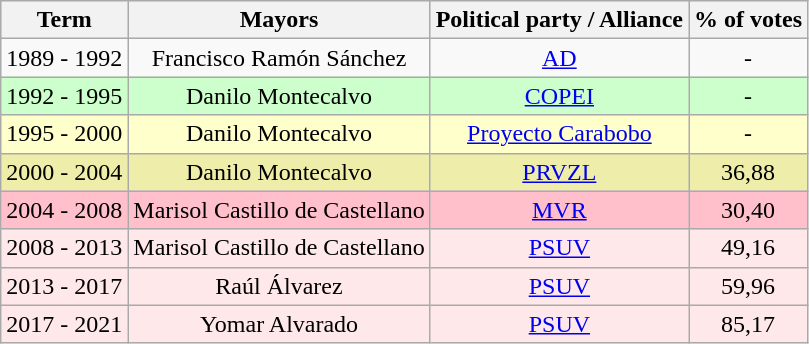<table class="wikitable" line-height:normal">
<tr align="center" bgcolor="#e6e9ff">
<th>Term</th>
<th>Mayors</th>
<th>Political party / Alliance</th>
<th>% of votes</th>
</tr>
<tr align="center" bgcolor=>
<td>1989 - 1992</td>
<td>Francisco Ramón Sánchez</td>
<td><a href='#'>AD</a></td>
<td>-</td>
</tr>
<tr align="center" bgcolor=#CCFFCC>
<td>1992 - 1995</td>
<td>Danilo Montecalvo</td>
<td><a href='#'>COPEI</a></td>
<td>-</td>
</tr>
<tr align="center" bgcolor=#FFFFCC>
<td>1995 - 2000</td>
<td>Danilo Montecalvo</td>
<td><a href='#'>Proyecto Carabobo</a></td>
<td>-</td>
</tr>
<tr align="center" bgcolor=#EEEEAA>
<td>2000 - 2004</td>
<td>Danilo Montecalvo</td>
<td><a href='#'>PRVZL</a></td>
<td>36,88</td>
</tr>
<tr align="center" bgcolor=Pink>
<td>2004 - 2008</td>
<td>Marisol Castillo de Castellano</td>
<td><a href='#'>MVR</a></td>
<td>30,40</td>
</tr>
<tr align="center" bgcolor=#FFE8E9>
<td>2008 - 2013</td>
<td>Marisol Castillo de Castellano</td>
<td><a href='#'>PSUV</a></td>
<td>49,16</td>
</tr>
<tr align="center" bgcolor=#FFE8E9>
<td>2013 - 2017</td>
<td>Raúl Álvarez</td>
<td><a href='#'>PSUV</a></td>
<td>59,96</td>
</tr>
<tr align="center" bgcolor=#FFE8E9>
<td>2017 - 2021</td>
<td>Yomar Alvarado</td>
<td><a href='#'>PSUV</a></td>
<td>85,17</td>
</tr>
</table>
